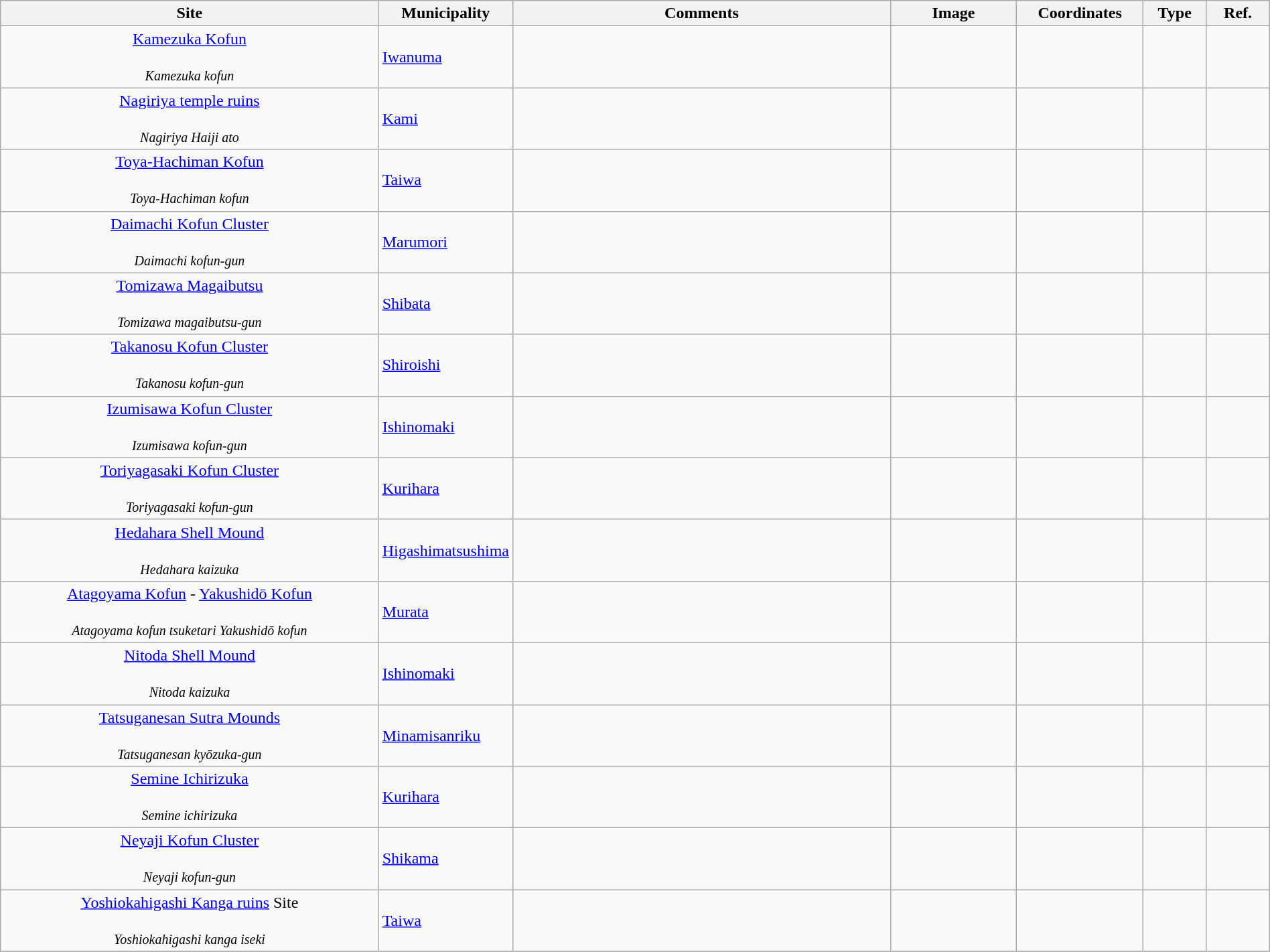<table class="wikitable sortable"  style="width:100%;">
<tr>
<th width="30%" align="left">Site</th>
<th width="10%" align="left">Municipality</th>
<th width="30%" align="left" class="unsortable">Comments</th>
<th width="10%" align="left"  class="unsortable">Image</th>
<th width="10%" align="left" class="unsortable">Coordinates</th>
<th width="5%" align="left">Type</th>
<th width="5%" align="left"  class="unsortable">Ref.</th>
</tr>
<tr>
<td align="center"><a href='#'>Kamezuka Kofun</a><br><br><small><em>Kamezuka kofun</em></small></td>
<td><a href='#'>Iwanuma</a></td>
<td></td>
<td></td>
<td></td>
<td></td>
<td></td>
</tr>
<tr>
<td align="center"><a href='#'>Nagiriya temple ruins</a> <br><br><small><em>Nagiriya Haiji ato</em></small></td>
<td><a href='#'>Kami</a></td>
<td></td>
<td></td>
<td></td>
<td></td>
<td></td>
</tr>
<tr>
<td align="center"><a href='#'>Toya-Hachiman Kofun</a><br><br><small><em>Toya-Hachiman kofun</em></small></td>
<td><a href='#'>Taiwa</a></td>
<td></td>
<td></td>
<td></td>
<td></td>
<td></td>
</tr>
<tr>
<td align="center"><a href='#'>Daimachi Kofun Cluster</a><br><br><small><em>Daimachi kofun-gun</em></small></td>
<td><a href='#'>Marumori</a></td>
<td></td>
<td></td>
<td></td>
<td></td>
<td></td>
</tr>
<tr>
<td align="center"><a href='#'>Tomizawa Magaibutsu</a><br><br><small><em>Tomizawa magaibutsu-gun</em></small></td>
<td><a href='#'>Shibata</a></td>
<td></td>
<td></td>
<td></td>
<td></td>
<td></td>
</tr>
<tr>
<td align="center"><a href='#'>Takanosu Kofun Cluster</a><br><br><small><em>Takanosu kofun-gun</em></small></td>
<td><a href='#'>Shiroishi</a></td>
<td></td>
<td></td>
<td></td>
<td></td>
<td></td>
</tr>
<tr>
<td align="center"><a href='#'>Izumisawa Kofun Cluster</a><br><br><small><em>Izumisawa kofun-gun</em></small></td>
<td><a href='#'>Ishinomaki</a></td>
<td></td>
<td></td>
<td></td>
<td></td>
<td></td>
</tr>
<tr>
<td align="center"><a href='#'>Toriyagasaki Kofun Cluster</a><br><br><small><em>Toriyagasaki kofun-gun</em></small></td>
<td><a href='#'>Kurihara</a></td>
<td></td>
<td></td>
<td></td>
<td></td>
<td></td>
</tr>
<tr>
<td align="center"><a href='#'>Hedahara Shell Mound</a><br><br><small><em>Hedahara kaizuka</em></small></td>
<td><a href='#'>Higashimatsushima</a></td>
<td></td>
<td></td>
<td></td>
<td></td>
<td></td>
</tr>
<tr>
<td align="center"><a href='#'>Atagoyama Kofun</a> - <a href='#'>Yakushidō Kofun</a><br><br><small><em>Atagoyama kofun tsuketari Yakushidō kofun</em></small></td>
<td><a href='#'>Murata</a></td>
<td></td>
<td></td>
<td></td>
<td></td>
<td></td>
</tr>
<tr>
<td align="center"><a href='#'>Nitoda Shell Mound</a><br><br><small><em>Nitoda kaizuka</em></small></td>
<td><a href='#'>Ishinomaki</a></td>
<td></td>
<td></td>
<td></td>
<td></td>
<td></td>
</tr>
<tr>
<td align="center"><a href='#'>Tatsuganesan Sutra Mounds</a><br><br><small><em>Tatsuganesan kyōzuka-gun</em></small></td>
<td><a href='#'>Minamisanriku</a></td>
<td></td>
<td></td>
<td></td>
<td></td>
<td></td>
</tr>
<tr>
<td align="center"><a href='#'>Semine Ichirizuka</a><br><br><small><em>Semine ichirizuka</em></small></td>
<td><a href='#'>Kurihara</a></td>
<td></td>
<td></td>
<td></td>
<td></td>
<td></td>
</tr>
<tr>
<td align="center"><a href='#'>Neyaji Kofun Cluster</a><br><br><small><em>Neyaji kofun-gun</em></small></td>
<td><a href='#'>Shikama</a></td>
<td></td>
<td></td>
<td></td>
<td></td>
<td></td>
</tr>
<tr>
<td align="center"><a href='#'>Yoshiokahigashi Kanga ruins</a> Site<br><br><small><em>Yoshiokahigashi kanga iseki</em></small></td>
<td><a href='#'>Taiwa</a></td>
<td></td>
<td></td>
<td></td>
<td></td>
<td></td>
</tr>
<tr>
</tr>
</table>
